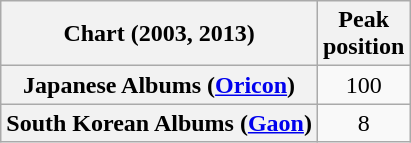<table class="wikitable plainrowheaders" style="text-align:center">
<tr>
<th scope="col">Chart (2003, 2013)</th>
<th scope="col">Peak<br>position</th>
</tr>
<tr>
<th scope="row">Japanese Albums (<a href='#'>Oricon</a>)</th>
<td>100</td>
</tr>
<tr>
<th scope="row">South Korean Albums (<a href='#'>Gaon</a>)</th>
<td>8</td>
</tr>
</table>
